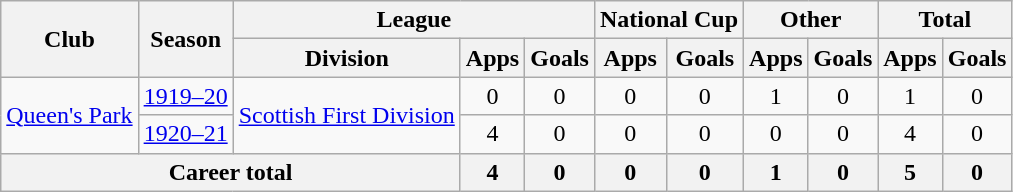<table class="wikitable" style="text-align: center;">
<tr>
<th rowspan="2">Club</th>
<th rowspan="2">Season</th>
<th colspan="3">League</th>
<th colspan="2">National Cup</th>
<th colspan="2">Other</th>
<th colspan="2">Total</th>
</tr>
<tr>
<th>Division</th>
<th>Apps</th>
<th>Goals</th>
<th>Apps</th>
<th>Goals</th>
<th>Apps</th>
<th>Goals</th>
<th>Apps</th>
<th>Goals</th>
</tr>
<tr>
<td rowspan="2"><a href='#'>Queen's Park</a></td>
<td><a href='#'>1919–20</a></td>
<td rowspan="2"><a href='#'>Scottish First Division</a></td>
<td>0</td>
<td>0</td>
<td>0</td>
<td>0</td>
<td>1</td>
<td>0</td>
<td>1</td>
<td>0</td>
</tr>
<tr>
<td><a href='#'>1920–21</a></td>
<td>4</td>
<td>0</td>
<td>0</td>
<td>0</td>
<td>0</td>
<td>0</td>
<td>4</td>
<td>0</td>
</tr>
<tr>
<th colspan="3">Career total</th>
<th>4</th>
<th>0</th>
<th>0</th>
<th>0</th>
<th>1</th>
<th>0</th>
<th>5</th>
<th>0</th>
</tr>
</table>
